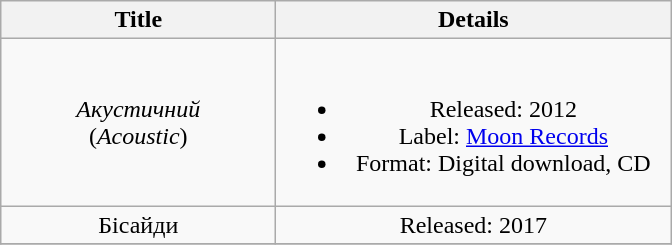<table class="wikitable plainrowheaders" style="text-align:center;">
<tr>
<th scope="col" style="width:11em;">Title</th>
<th scope="col" style="width:16em;">Details</th>
</tr>
<tr>
<td scope="row"><em>Акустичний</em><br><span>(<em>Acoustic</em>)</span></td>
<td><br><ul><li>Released: 2012</li><li>Label: <a href='#'>Moon Records</a></li><li>Format: Digital download, CD</li></ul></td>
</tr>
<tr>
<td>Бісайди</td>
<td>Released: 2017</td>
</tr>
<tr>
</tr>
</table>
